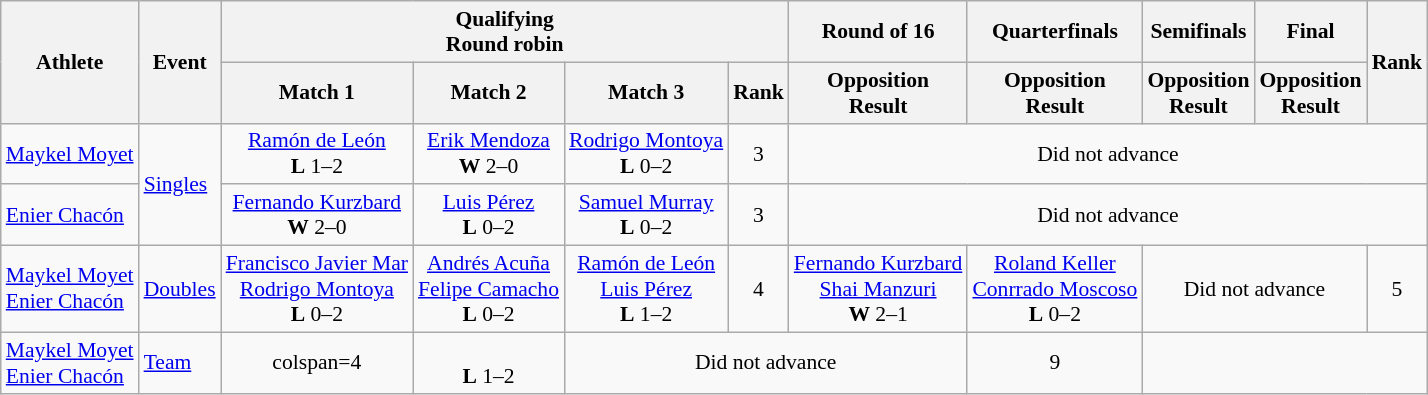<table class="wikitable" style="font-size:90%">
<tr>
<th rowspan="2">Athlete</th>
<th rowspan="2">Event</th>
<th colspan="4">Qualifying<br>Round robin</th>
<th>Round of 16</th>
<th>Quarterfinals</th>
<th>Semifinals</th>
<th>Final</th>
<th rowspan="2">Rank</th>
</tr>
<tr>
<th>Match 1</th>
<th>Match 2</th>
<th>Match 3</th>
<th>Rank</th>
<th>Opposition<br>Result</th>
<th>Opposition<br>Result</th>
<th>Opposition<br>Result</th>
<th>Opposition<br>Result</th>
</tr>
<tr align=center>
<td align=left><a href='#'>Maykel Moyet</a></td>
<td rowspan=2 align=left><a href='#'>Singles</a></td>
<td align=center> <a href='#'>Ramón de León</a><br><strong>L</strong> 1–2</td>
<td align=center> <a href='#'>Erik Mendoza</a><br><strong>W</strong> 2–0</td>
<td align=center> <a href='#'>Rodrigo Montoya</a><br><strong>L</strong> 0–2</td>
<td>3</td>
<td colspan=5>Did not advance</td>
</tr>
<tr align=center>
<td align=left><a href='#'>Enier Chacón</a></td>
<td align=center> <a href='#'>Fernando Kurzbard</a><br><strong>W</strong> 2–0</td>
<td align=center> <a href='#'>Luis Pérez</a><br><strong>L</strong> 0–2</td>
<td align=center> <a href='#'>Samuel Murray</a><br><strong>L</strong> 0–2</td>
<td>3</td>
<td colspan=5>Did not advance</td>
</tr>
<tr align=center>
<td align=left><a href='#'>Maykel Moyet</a><br><a href='#'>Enier Chacón</a></td>
<td align=left><a href='#'>Doubles</a></td>
<td align=center> <a href='#'>Francisco Javier Mar</a><br><a href='#'>Rodrigo Montoya</a><br><strong>L</strong> 0–2</td>
<td align=center> <a href='#'>Andrés Acuña</a><br><a href='#'>Felipe Camacho</a><br><strong>L</strong> 0–2</td>
<td align=center> <a href='#'>Ramón de León</a><br><a href='#'>Luis Pérez</a><br><strong>L</strong> 1–2</td>
<td>4</td>
<td align=center> <a href='#'>Fernando Kurzbard</a><br><a href='#'>Shai Manzuri</a><br><strong>W</strong> 2–1</td>
<td align=center> <a href='#'>Roland Keller</a><br><a href='#'>Conrrado Moscoso</a><br><strong>L</strong> 0–2</td>
<td colspan=2>Did not advance</td>
<td>5</td>
</tr>
<tr align=center>
<td align=left><a href='#'>Maykel Moyet</a><br><a href='#'>Enier Chacón</a></td>
<td align=left><a href='#'>Team</a></td>
<td>colspan=4 </td>
<td align=center><br><strong>L</strong> 1–2</td>
<td colspan=3>Did not advance</td>
<td>9</td>
</tr>
</table>
